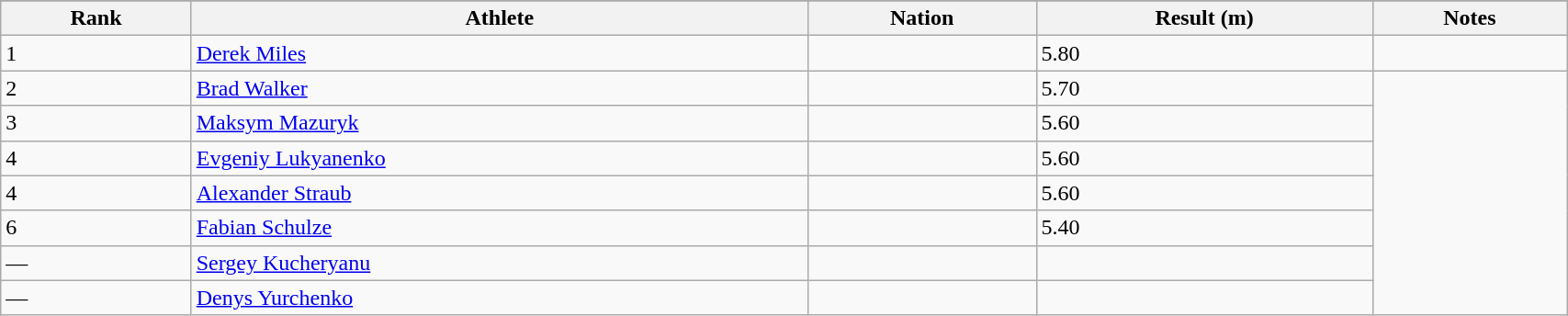<table class="wikitable" width=90%>
<tr>
</tr>
<tr>
<th>Rank</th>
<th>Athlete</th>
<th>Nation</th>
<th>Result (m)</th>
<th>Notes</th>
</tr>
<tr>
<td>1</td>
<td><a href='#'>Derek Miles</a></td>
<td></td>
<td>5.80</td>
<td></td>
</tr>
<tr>
<td>2</td>
<td><a href='#'>Brad Walker</a></td>
<td></td>
<td>5.70</td>
</tr>
<tr>
<td>3</td>
<td><a href='#'>Maksym Mazuryk</a></td>
<td></td>
<td>5.60</td>
</tr>
<tr>
<td>4</td>
<td><a href='#'>Evgeniy Lukyanenko</a></td>
<td></td>
<td>5.60</td>
</tr>
<tr>
<td>4</td>
<td><a href='#'>Alexander Straub</a></td>
<td></td>
<td>5.60</td>
</tr>
<tr>
<td>6</td>
<td><a href='#'>Fabian Schulze</a></td>
<td></td>
<td>5.40</td>
</tr>
<tr>
<td>—</td>
<td><a href='#'>Sergey Kucheryanu</a></td>
<td></td>
<td></td>
</tr>
<tr>
<td>—</td>
<td><a href='#'>Denys Yurchenko</a></td>
<td></td>
<td></td>
</tr>
</table>
